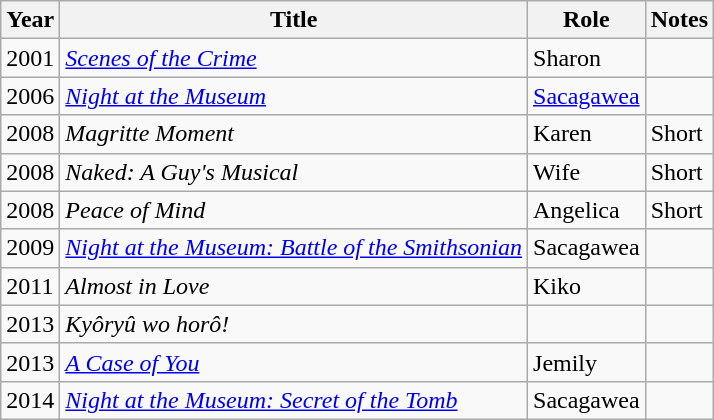<table class="wikitable">
<tr>
<th>Year</th>
<th>Title</th>
<th>Role</th>
<th>Notes</th>
</tr>
<tr>
<td>2001</td>
<td><em><a href='#'>Scenes of the Crime</a></em></td>
<td>Sharon</td>
<td></td>
</tr>
<tr>
<td>2006</td>
<td><em><a href='#'>Night at the Museum</a></em></td>
<td><a href='#'>Sacagawea</a></td>
<td></td>
</tr>
<tr>
<td>2008</td>
<td><em>Magritte Moment</em></td>
<td>Karen</td>
<td>Short</td>
</tr>
<tr>
<td>2008</td>
<td><em>Naked: A Guy's Musical</em></td>
<td>Wife</td>
<td>Short</td>
</tr>
<tr>
<td>2008</td>
<td><em>Peace of Mind</em></td>
<td>Angelica</td>
<td>Short</td>
</tr>
<tr>
<td>2009</td>
<td><em><a href='#'>Night at the Museum: Battle of the Smithsonian</a></em></td>
<td>Sacagawea</td>
<td></td>
</tr>
<tr>
<td>2011</td>
<td><em>Almost in Love</em></td>
<td>Kiko</td>
<td></td>
</tr>
<tr>
<td>2013</td>
<td><em>Kyôryû wo horô!</em></td>
<td></td>
<td></td>
</tr>
<tr>
<td>2013</td>
<td><a href='#'><em>A Case of You</em></a></td>
<td>Jemily</td>
<td></td>
</tr>
<tr>
<td>2014</td>
<td><em><a href='#'>Night at the Museum: Secret of the Tomb</a></em></td>
<td>Sacagawea</td>
<td></td>
</tr>
</table>
